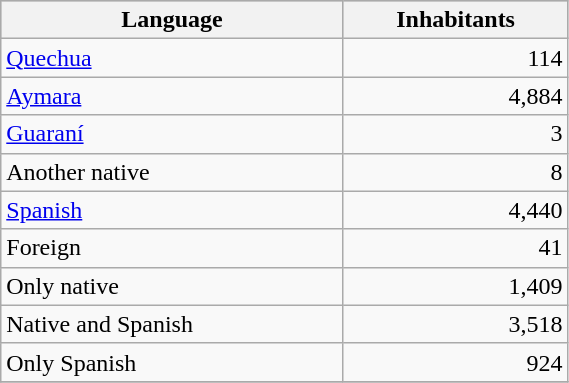<table class="wikitable" border="1" style="width:30%;" border="1">
<tr bgcolor=silver>
<th><strong>Language</strong></th>
<th><strong>Inhabitants</strong></th>
</tr>
<tr>
<td><a href='#'>Quechua</a></td>
<td align="right">114</td>
</tr>
<tr>
<td><a href='#'>Aymara</a></td>
<td align="right">4,884</td>
</tr>
<tr>
<td><a href='#'>Guaraní</a></td>
<td align="right">3</td>
</tr>
<tr>
<td>Another native</td>
<td align="right">8</td>
</tr>
<tr>
<td><a href='#'>Spanish</a></td>
<td align="right">4,440</td>
</tr>
<tr>
<td>Foreign</td>
<td align="right">41</td>
</tr>
<tr>
<td>Only native</td>
<td align="right">1,409</td>
</tr>
<tr>
<td>Native and Spanish</td>
<td align="right">3,518</td>
</tr>
<tr>
<td>Only Spanish</td>
<td align="right">924</td>
</tr>
<tr>
</tr>
</table>
